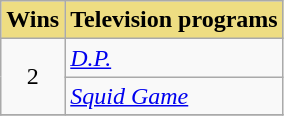<table class="wikitable">
<tr>
<th style="background:#EEDD82; text-align:center">Wins</th>
<th style="background:#EEDD82; text-align:center">Television programs</th>
</tr>
<tr>
<td rowspan=2 style="text-align:center">2</td>
<td><em><a href='#'>D.P.</a></em></td>
</tr>
<tr>
<td><em><a href='#'>Squid Game</a></em></td>
</tr>
<tr>
</tr>
</table>
